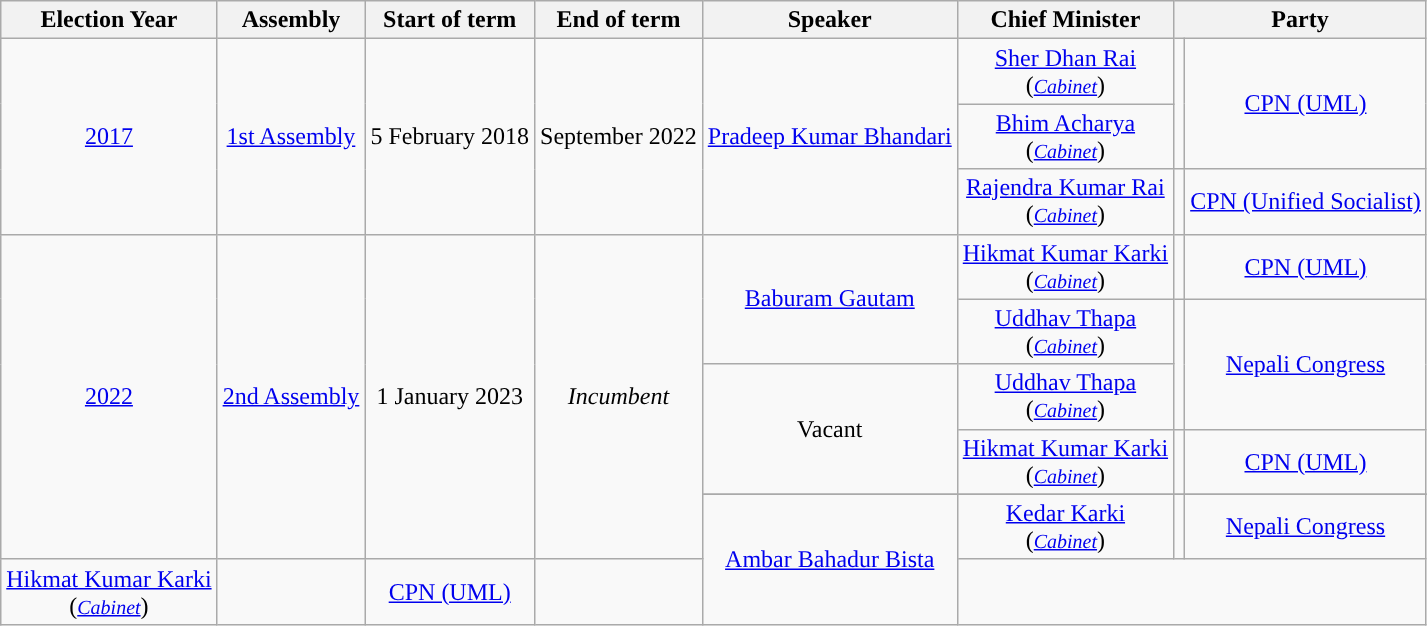<table class="wikitable" style="text-align:center">
<tr>
<th>Election Year</th>
<th>Assembly</th>
<th>Start of term</th>
<th>End of term</th>
<th>Speaker</th>
<th>Chief Minister</th>
<th colspan="2">Party</th>
</tr>
<tr>
<td rowspan="3"><a href='#'>2017</a></td>
<td rowspan="3"><a href='#'>1st Assembly</a></td>
<td rowspan="3">5 February 2018</td>
<td rowspan="3">September 2022</td>
<td rowspan="3"><a href='#'>Pradeep Kumar Bhandari</a></td>
<td><a href='#'>Sher Dhan Rai</a><br>(<small><em><a href='#'>Cabinet</a></em></small>)</td>
<td rowspan="2"></td>
<td rowspan="2"><a href='#'>CPN (UML)</a></td>
</tr>
<tr>
<td><a href='#'>Bhim Acharya</a><br>(<small><em><a href='#'>Cabinet</a></em></small>)</td>
</tr>
<tr>
<td><a href='#'>Rajendra Kumar Rai</a><br>(<small><em><a href='#'>Cabinet</a></em></small>)</td>
<td></td>
<td><a href='#'>CPN (Unified Socialist)</a></td>
</tr>
<tr>
<td rowspan="6"><a href='#'>2022</a></td>
<td rowspan="6"><a href='#'>2nd Assembly</a></td>
<td rowspan="6">1 January 2023</td>
<td rowspan="6"><em>Incumbent</em></td>
<td rowspan="2"><a href='#'>Baburam Gautam</a></td>
<td><a href='#'>Hikmat Kumar Karki</a><br>(<small><em><a href='#'>Cabinet</a></em></small>)</td>
<td></td>
<td><a href='#'>CPN (UML)</a></td>
</tr>
<tr>
<td><a href='#'>Uddhav Thapa</a><br>(<small><em><a href='#'>Cabinet</a></em></small>)</td>
<td rowspan="2"></td>
<td rowspan="2"><a href='#'>Nepali Congress</a></td>
</tr>
<tr>
<td rowspan="2">Vacant</td>
<td><a href='#'>Uddhav Thapa</a><br> (<small><em><a href='#'>Cabinet</a></em></small>)</td>
</tr>
<tr>
<td><a href='#'>Hikmat Kumar Karki</a><br>(<small><em><a href='#'>Cabinet</a></em></small>)</td>
<td></td>
<td><a href='#'>CPN (UML)</a></td>
</tr>
<tr>
</tr>
<tr>
<td rowspan="2"><a href='#'>Ambar Bahadur Bista</a></td>
<td><a href='#'>Kedar Karki</a><br>(<small><em><a href='#'>Cabinet</a></em></small>)</td>
<td></td>
<td><a href='#'>Nepali Congress</a></td>
</tr>
<tr>
<td><a href='#'>Hikmat Kumar Karki</a><br>(<small><em><a href='#'>Cabinet</a></em></small>)</td>
<td></td>
<td><a href='#'>CPN (UML)</a></td>
</tr>
</table>
